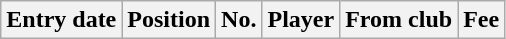<table class="wikitable sortable">
<tr>
<th>Entry date</th>
<th>Position</th>
<th>No.</th>
<th>Player</th>
<th>From club</th>
<th>Fee</th>
</tr>
</table>
